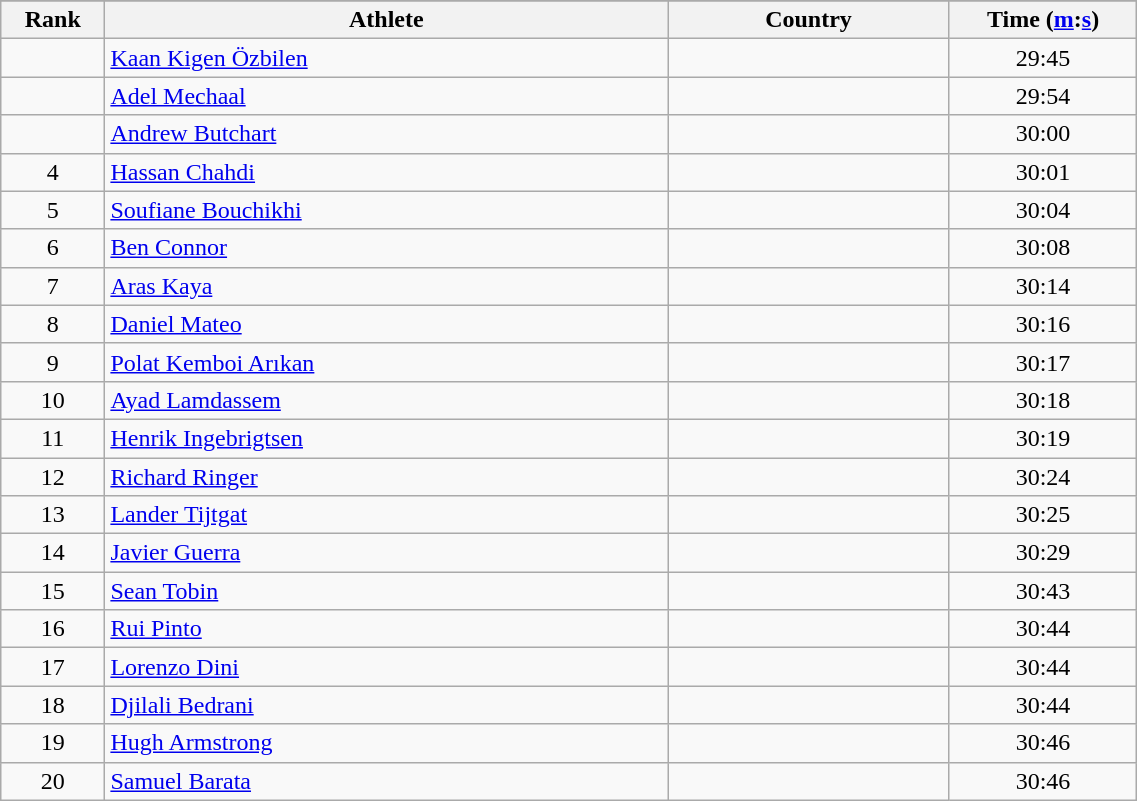<table class="wikitable" style="text-align:center;" width="60%">
<tr>
</tr>
<tr>
<th width=5%>Rank</th>
<th width=30%>Athlete</th>
<th width=15%>Country</th>
<th width=10%>Time (<a href='#'>m</a>:<a href='#'>s</a>)</th>
</tr>
<tr>
<td></td>
<td align=left><a href='#'>Kaan Kigen Özbilen</a></td>
<td align=left></td>
<td>29:45</td>
</tr>
<tr>
<td></td>
<td align=left><a href='#'>Adel Mechaal</a></td>
<td align=left></td>
<td>29:54</td>
</tr>
<tr>
<td></td>
<td align=left><a href='#'>Andrew Butchart</a></td>
<td align=left></td>
<td>30:00</td>
</tr>
<tr>
<td>4</td>
<td align=left><a href='#'>Hassan Chahdi</a></td>
<td align=left></td>
<td>30:01</td>
</tr>
<tr>
<td>5</td>
<td align=left><a href='#'>Soufiane Bouchikhi</a></td>
<td align=left></td>
<td>30:04</td>
</tr>
<tr>
<td>6</td>
<td align=left><a href='#'>Ben Connor</a></td>
<td align=left></td>
<td>30:08</td>
</tr>
<tr>
<td>7</td>
<td align=left><a href='#'>Aras Kaya</a></td>
<td align=left></td>
<td>30:14</td>
</tr>
<tr>
<td>8</td>
<td align=left><a href='#'>Daniel Mateo</a></td>
<td align=left></td>
<td>30:16</td>
</tr>
<tr>
<td>9</td>
<td align=left><a href='#'>Polat Kemboi Arıkan</a></td>
<td align=left></td>
<td>30:17</td>
</tr>
<tr>
<td>10</td>
<td align=left><a href='#'>Ayad Lamdassem</a></td>
<td align=left></td>
<td>30:18</td>
</tr>
<tr>
<td>11</td>
<td align=left><a href='#'>Henrik Ingebrigtsen</a></td>
<td align=left></td>
<td>30:19</td>
</tr>
<tr>
<td>12</td>
<td align=left><a href='#'>Richard Ringer</a></td>
<td align=left></td>
<td>30:24</td>
</tr>
<tr>
<td>13</td>
<td align=left><a href='#'>Lander Tijtgat</a></td>
<td align=left></td>
<td>30:25</td>
</tr>
<tr>
<td>14</td>
<td align=left><a href='#'>Javier Guerra</a></td>
<td align=left></td>
<td>30:29</td>
</tr>
<tr>
<td>15</td>
<td align=left><a href='#'>Sean Tobin</a></td>
<td align=left></td>
<td>30:43</td>
</tr>
<tr>
<td>16</td>
<td align=left><a href='#'>Rui Pinto</a></td>
<td align=left></td>
<td>30:44</td>
</tr>
<tr>
<td>17</td>
<td align=left><a href='#'>Lorenzo Dini</a></td>
<td align=left></td>
<td>30:44</td>
</tr>
<tr>
<td>18</td>
<td align=left><a href='#'>Djilali Bedrani</a></td>
<td align=left></td>
<td>30:44</td>
</tr>
<tr>
<td>19</td>
<td align=left><a href='#'>Hugh Armstrong</a></td>
<td align=left></td>
<td>30:46</td>
</tr>
<tr>
<td>20</td>
<td align=left><a href='#'>Samuel Barata</a></td>
<td align=left></td>
<td>30:46</td>
</tr>
</table>
